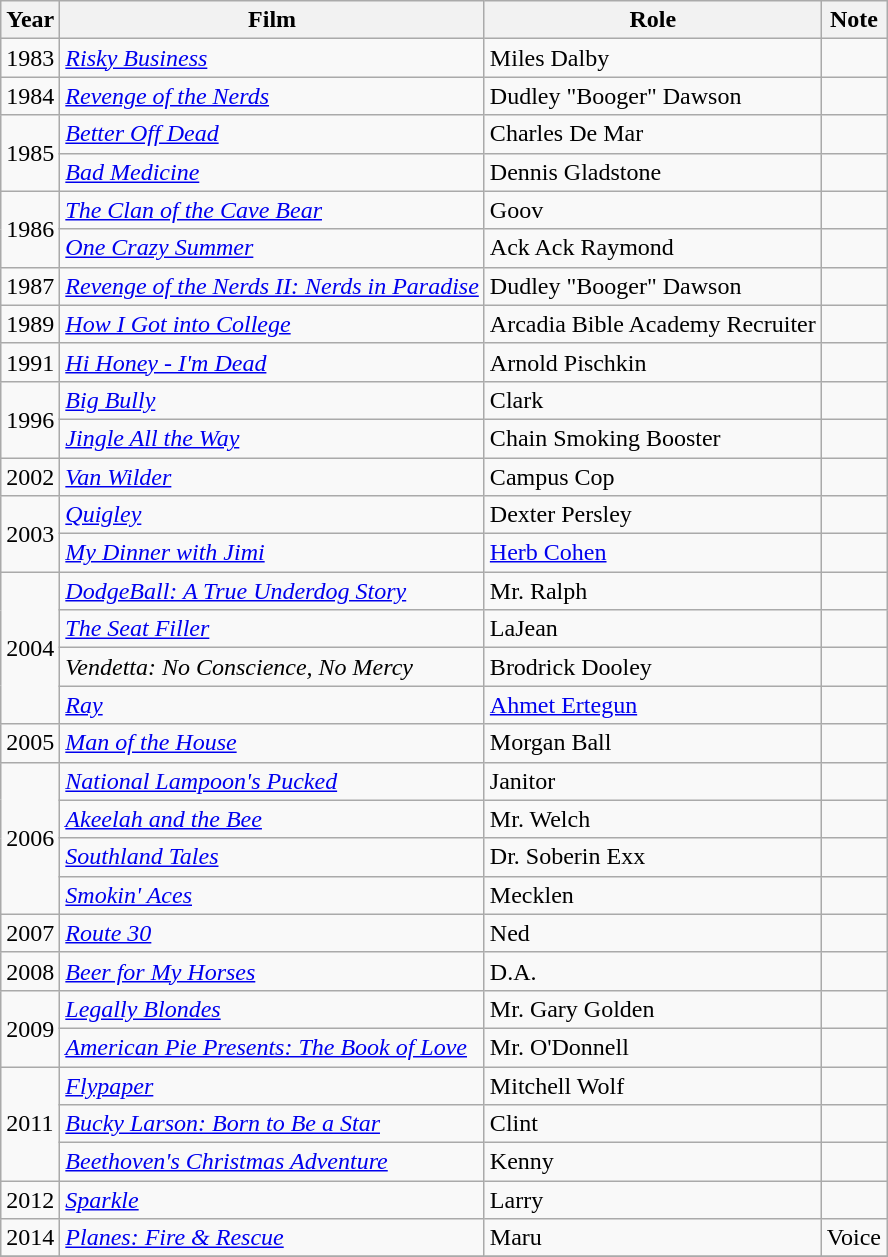<table class="wikitable">
<tr>
<th>Year</th>
<th>Film</th>
<th>Role</th>
<th>Note</th>
</tr>
<tr>
<td>1983</td>
<td><em><a href='#'>Risky Business</a></em></td>
<td>Miles Dalby</td>
<td></td>
</tr>
<tr>
<td>1984</td>
<td><em><a href='#'>Revenge of the Nerds</a></em></td>
<td>Dudley "Booger" Dawson</td>
<td></td>
</tr>
<tr>
<td rowspan="2">1985</td>
<td><em><a href='#'>Better Off Dead</a></em></td>
<td>Charles De Mar</td>
<td></td>
</tr>
<tr>
<td><em><a href='#'>Bad Medicine</a></em></td>
<td>Dennis Gladstone</td>
<td></td>
</tr>
<tr>
<td rowspan="2">1986</td>
<td><em><a href='#'>The Clan of the Cave Bear</a></em></td>
<td>Goov</td>
<td></td>
</tr>
<tr>
<td><em><a href='#'>One Crazy Summer</a></em></td>
<td>Ack Ack Raymond</td>
<td></td>
</tr>
<tr>
<td>1987</td>
<td><em><a href='#'>Revenge of the Nerds II: Nerds in Paradise</a></em></td>
<td>Dudley "Booger" Dawson</td>
<td></td>
</tr>
<tr>
<td>1989</td>
<td><em><a href='#'>How I Got into College</a></em></td>
<td>Arcadia Bible Academy Recruiter</td>
<td></td>
</tr>
<tr>
<td>1991</td>
<td><em><a href='#'>Hi Honey - I'm Dead</a></em></td>
<td>Arnold Pischkin</td>
<td></td>
</tr>
<tr>
<td rowspan="2">1996</td>
<td><em><a href='#'>Big Bully</a></em></td>
<td>Clark</td>
<td></td>
</tr>
<tr>
<td><em><a href='#'>Jingle All the Way</a></em></td>
<td>Chain Smoking Booster</td>
<td></td>
</tr>
<tr>
<td>2002</td>
<td><em><a href='#'>Van Wilder</a></em></td>
<td>Campus Cop</td>
<td></td>
</tr>
<tr>
<td rowspan="2">2003</td>
<td><em><a href='#'>Quigley</a></em></td>
<td>Dexter Persley</td>
<td></td>
</tr>
<tr>
<td><em><a href='#'>My Dinner with Jimi</a></em></td>
<td><a href='#'>Herb Cohen</a></td>
<td></td>
</tr>
<tr>
<td rowspan="4">2004</td>
<td><em><a href='#'>DodgeBall: A True Underdog Story</a></em></td>
<td>Mr. Ralph</td>
<td></td>
</tr>
<tr>
<td><em><a href='#'>The Seat Filler</a></em></td>
<td>LaJean</td>
<td></td>
</tr>
<tr>
<td><em>Vendetta: No Conscience, No Mercy</em></td>
<td>Brodrick Dooley</td>
<td></td>
</tr>
<tr>
<td><em><a href='#'>Ray</a></em></td>
<td><a href='#'>Ahmet Ertegun</a></td>
<td></td>
</tr>
<tr>
<td>2005</td>
<td><em><a href='#'>Man of the House</a></em></td>
<td>Morgan Ball</td>
<td></td>
</tr>
<tr>
<td rowspan="4">2006</td>
<td><em><a href='#'>National Lampoon's Pucked</a></em></td>
<td>Janitor</td>
<td></td>
</tr>
<tr>
<td><em><a href='#'>Akeelah and the Bee</a></em></td>
<td>Mr. Welch</td>
<td></td>
</tr>
<tr>
<td><em><a href='#'>Southland Tales</a></em></td>
<td>Dr. Soberin Exx</td>
<td></td>
</tr>
<tr>
<td><em><a href='#'>Smokin' Aces</a></em></td>
<td>Mecklen</td>
<td></td>
</tr>
<tr>
<td>2007</td>
<td><em><a href='#'>Route 30</a></em></td>
<td>Ned</td>
<td></td>
</tr>
<tr>
<td>2008</td>
<td><em><a href='#'>Beer for My Horses</a></em></td>
<td>D.A.</td>
<td></td>
</tr>
<tr>
<td rowspan="2">2009</td>
<td><em><a href='#'>Legally Blondes</a></em></td>
<td>Mr. Gary Golden</td>
<td></td>
</tr>
<tr>
<td><em><a href='#'>American Pie Presents: The Book of Love</a></em></td>
<td>Mr. O'Donnell</td>
<td></td>
</tr>
<tr>
<td rowspan="3">2011</td>
<td><em><a href='#'>Flypaper</a></em></td>
<td>Mitchell Wolf</td>
<td></td>
</tr>
<tr>
<td><em><a href='#'>Bucky Larson: Born to Be a Star</a></em></td>
<td>Clint</td>
<td></td>
</tr>
<tr>
<td><em><a href='#'>Beethoven's Christmas Adventure</a></em></td>
<td>Kenny</td>
<td></td>
</tr>
<tr>
<td>2012</td>
<td><em><a href='#'>Sparkle</a></em></td>
<td>Larry</td>
<td></td>
</tr>
<tr>
<td>2014</td>
<td><em><a href='#'>Planes: Fire & Rescue</a></em></td>
<td>Maru</td>
<td>Voice</td>
</tr>
<tr>
</tr>
</table>
